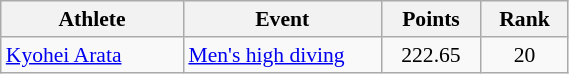<table class="wikitable" style="font-size:90%; width:30%;">
<tr>
<th width=115>Athlete</th>
<th width=125>Event</th>
<th>Points</th>
<th>Rank</th>
</tr>
<tr align=center>
<td align=left><a href='#'>Kyohei Arata</a></td>
<td align=left><a href='#'>Men's high diving</a></td>
<td>222.65</td>
<td>20</td>
</tr>
</table>
